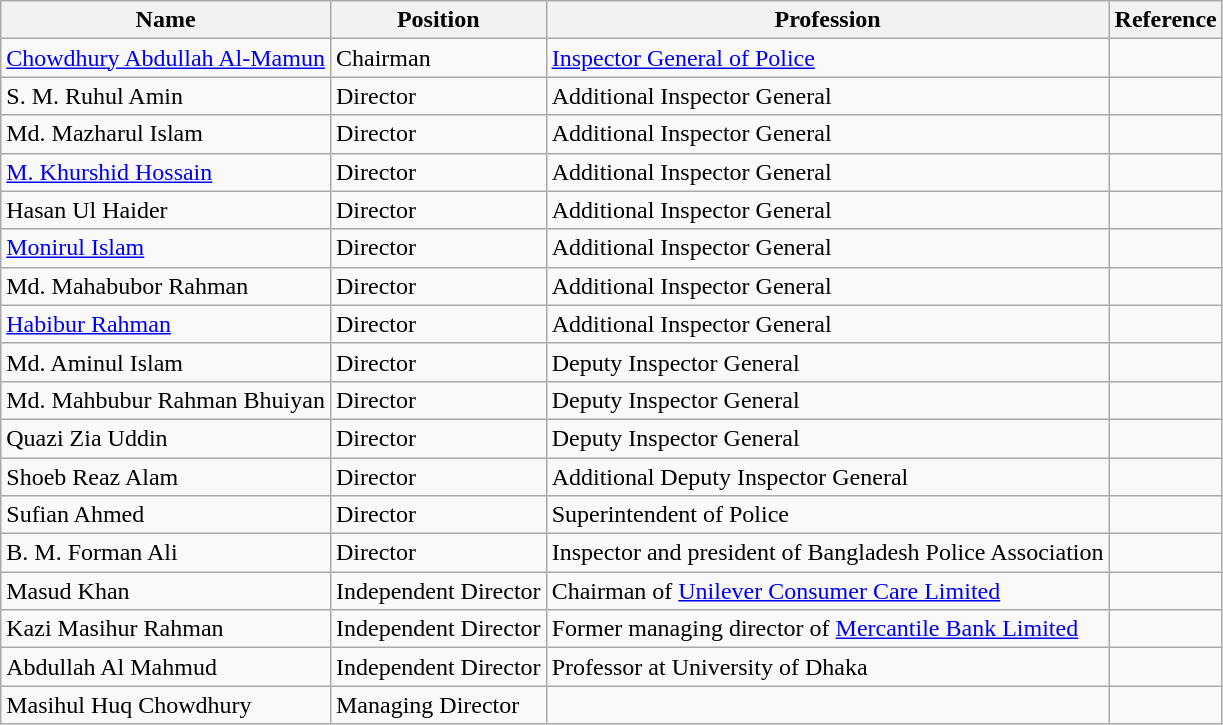<table class="wikitable">
<tr>
<th>Name</th>
<th>Position</th>
<th>Profession</th>
<th>Reference</th>
</tr>
<tr>
<td><a href='#'>Chowdhury Abdullah Al-Mamun</a></td>
<td>Chairman</td>
<td><a href='#'>Inspector General of Police</a></td>
<td></td>
</tr>
<tr>
<td>S. M. Ruhul Amin</td>
<td>Director</td>
<td>Additional Inspector General</td>
<td></td>
</tr>
<tr>
<td>Md. Mazharul Islam</td>
<td>Director</td>
<td>Additional Inspector General</td>
<td></td>
</tr>
<tr>
<td><a href='#'>M. Khurshid Hossain</a></td>
<td>Director</td>
<td>Additional Inspector General</td>
<td></td>
</tr>
<tr>
<td>Hasan Ul Haider</td>
<td>Director</td>
<td>Additional Inspector General</td>
<td></td>
</tr>
<tr>
<td><a href='#'>Monirul Islam</a></td>
<td>Director</td>
<td>Additional Inspector General</td>
<td></td>
</tr>
<tr>
<td>Md. Mahabubor Rahman</td>
<td>Director</td>
<td>Additional Inspector General</td>
<td></td>
</tr>
<tr>
<td><a href='#'>Habibur Rahman</a></td>
<td>Director</td>
<td>Additional Inspector General</td>
<td></td>
</tr>
<tr>
<td>Md. Aminul Islam</td>
<td>Director</td>
<td>Deputy Inspector General</td>
<td></td>
</tr>
<tr>
<td>Md. Mahbubur Rahman Bhuiyan</td>
<td>Director</td>
<td>Deputy Inspector General</td>
<td></td>
</tr>
<tr>
<td>Quazi Zia Uddin</td>
<td>Director</td>
<td>Deputy Inspector General</td>
<td></td>
</tr>
<tr>
<td>Shoeb Reaz Alam</td>
<td>Director</td>
<td>Additional Deputy Inspector General</td>
<td></td>
</tr>
<tr>
<td>Sufian Ahmed</td>
<td>Director</td>
<td>Superintendent of Police</td>
<td></td>
</tr>
<tr>
<td>B. M. Forman Ali</td>
<td>Director</td>
<td>Inspector and president of Bangladesh Police Association</td>
<td></td>
</tr>
<tr>
<td>Masud Khan</td>
<td>Independent Director</td>
<td>Chairman of <a href='#'>Unilever Consumer Care Limited</a></td>
<td></td>
</tr>
<tr>
<td>Kazi Masihur Rahman</td>
<td>Independent Director</td>
<td>Former managing director of <a href='#'>Mercantile Bank Limited</a></td>
<td></td>
</tr>
<tr>
<td>Abdullah Al Mahmud</td>
<td>Independent Director</td>
<td>Professor at University of Dhaka</td>
<td></td>
</tr>
<tr>
<td>Masihul Huq Chowdhury</td>
<td>Managing Director</td>
<td></td>
<td></td>
</tr>
</table>
